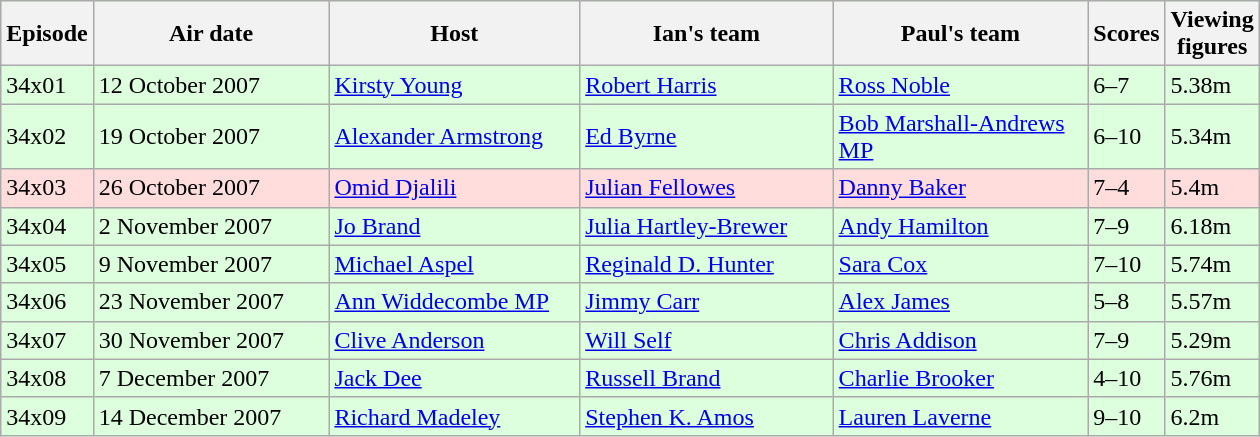<table class="wikitable"  style="width:840px; background:#dfd;">
<tr>
<th style="width:5%;">Episode</th>
<th style="width:21%;">Air date</th>
<th style="width:22%;">Host</th>
<th style="width:23%;">Ian's team</th>
<th style="width:23%;">Paul's team</th>
<th style="width:5%;">Scores</th>
<th style="width:120%;">Viewing figures</th>
</tr>
<tr>
<td>34x01</td>
<td>12 October 2007</td>
<td><a href='#'>Kirsty Young</a></td>
<td><a href='#'>Robert Harris</a></td>
<td><a href='#'>Ross Noble</a></td>
<td>6–7</td>
<td>5.38m</td>
</tr>
<tr>
<td>34x02</td>
<td>19 October 2007</td>
<td><a href='#'>Alexander Armstrong</a></td>
<td><a href='#'>Ed Byrne</a></td>
<td><a href='#'>Bob Marshall-Andrews MP</a></td>
<td>6–10</td>
<td>5.34m</td>
</tr>
<tr style="background:#fdd;">
<td>34x03</td>
<td>26 October 2007</td>
<td><a href='#'>Omid Djalili</a></td>
<td><a href='#'>Julian Fellowes</a></td>
<td><a href='#'>Danny Baker</a></td>
<td>7–4</td>
<td>5.4m</td>
</tr>
<tr>
<td>34x04</td>
<td>2 November 2007</td>
<td><a href='#'>Jo Brand</a></td>
<td><a href='#'>Julia Hartley-Brewer</a></td>
<td><a href='#'>Andy Hamilton</a></td>
<td>7–9</td>
<td>6.18m</td>
</tr>
<tr>
<td>34x05</td>
<td>9 November 2007</td>
<td><a href='#'>Michael Aspel</a></td>
<td><a href='#'>Reginald D. Hunter</a></td>
<td><a href='#'>Sara Cox</a></td>
<td>7–10</td>
<td>5.74m</td>
</tr>
<tr>
<td>34x06</td>
<td>23 November 2007</td>
<td><a href='#'>Ann Widdecombe MP</a></td>
<td><a href='#'>Jimmy Carr</a></td>
<td><a href='#'>Alex James</a></td>
<td>5–8</td>
<td>5.57m</td>
</tr>
<tr>
<td>34x07</td>
<td>30 November 2007</td>
<td><a href='#'>Clive Anderson</a></td>
<td><a href='#'>Will Self</a></td>
<td><a href='#'>Chris Addison</a></td>
<td>7–9</td>
<td>5.29m</td>
</tr>
<tr>
<td>34x08</td>
<td>7 December 2007</td>
<td><a href='#'>Jack Dee</a></td>
<td><a href='#'>Russell Brand</a></td>
<td><a href='#'>Charlie Brooker</a></td>
<td>4–10</td>
<td>5.76m</td>
</tr>
<tr>
<td>34x09</td>
<td>14 December 2007</td>
<td><a href='#'>Richard Madeley</a></td>
<td><a href='#'>Stephen K. Amos</a></td>
<td><a href='#'>Lauren Laverne</a></td>
<td>9–10</td>
<td>6.2m</td>
</tr>
</table>
